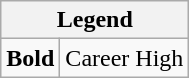<table class="wikitable">
<tr>
<th colspan="2">Legend</th>
</tr>
<tr>
<td><strong>Bold</strong></td>
<td>Career High</td>
</tr>
</table>
